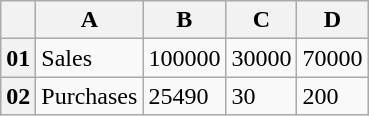<table border="1" class="wikitable">
<tr>
<th></th>
<th>A</th>
<th>B</th>
<th>C</th>
<th>D</th>
</tr>
<tr>
<th>01</th>
<td>Sales</td>
<td>100000</td>
<td>30000</td>
<td>70000</td>
</tr>
<tr>
<th>02</th>
<td>Purchases</td>
<td>25490</td>
<td>30</td>
<td>200</td>
</tr>
</table>
